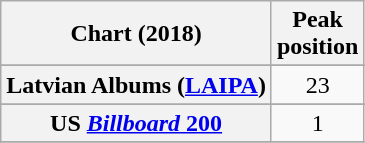<table class="wikitable sortable plainrowheaders" style="text-align:center">
<tr>
<th scope="col">Chart (2018)</th>
<th scope="col">Peak<br>position</th>
</tr>
<tr>
</tr>
<tr>
</tr>
<tr>
</tr>
<tr>
</tr>
<tr>
</tr>
<tr>
</tr>
<tr>
</tr>
<tr>
</tr>
<tr>
</tr>
<tr>
</tr>
<tr>
</tr>
<tr>
</tr>
<tr>
</tr>
<tr>
</tr>
<tr>
<th scope="row">Latvian Albums (<a href='#'>LAIPA</a>)</th>
<td>23</td>
</tr>
<tr>
</tr>
<tr>
</tr>
<tr>
</tr>
<tr>
</tr>
<tr>
</tr>
<tr>
</tr>
<tr>
</tr>
<tr>
<th scope="row">US <a href='#'><em>Billboard</em> 200</a></th>
<td>1</td>
</tr>
<tr>
</tr>
</table>
